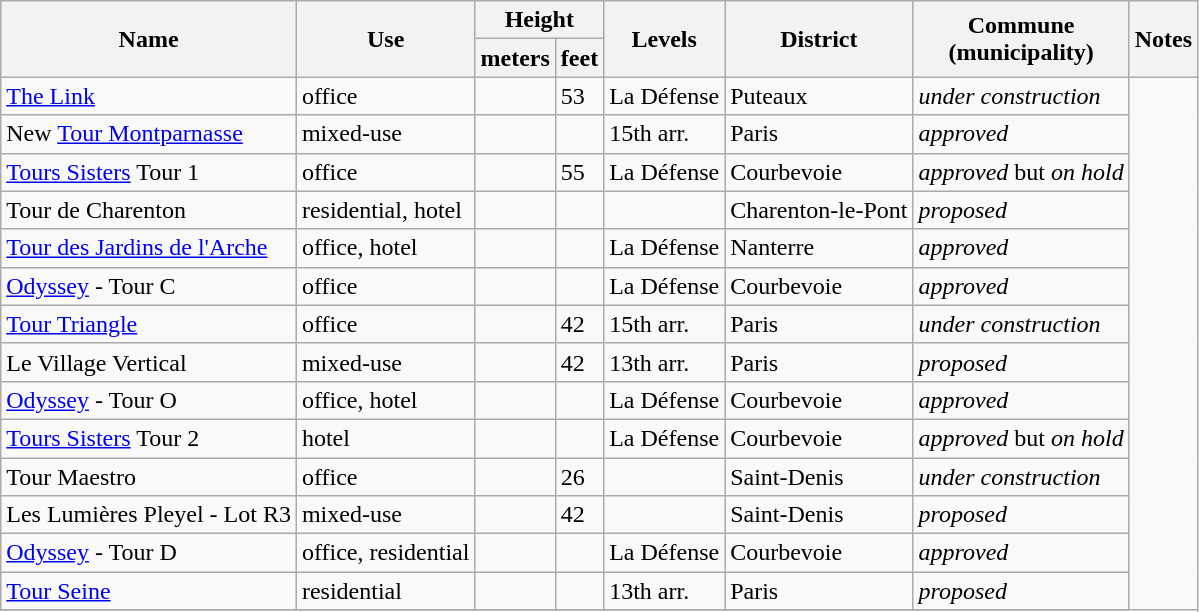<table class="wikitable">
<tr>
<th rowspan="2">Name</th>
<th rowspan="2">Use</th>
<th colspan="2">Height</th>
<th rowspan="2">Levels</th>
<th rowspan="2">District</th>
<th rowspan="2">Commune<br>(municipality)</th>
<th rowspan="2">Notes</th>
</tr>
<tr>
<th>meters</th>
<th>feet</th>
</tr>
<tr>
<td><a href='#'>The Link</a></td>
<td>office</td>
<td></td>
<td>53</td>
<td>La Défense</td>
<td>Puteaux</td>
<td><em>under construction</em></td>
</tr>
<tr>
<td>New <a href='#'>Tour Montparnasse</a></td>
<td>mixed-use</td>
<td></td>
<td></td>
<td>15th arr.</td>
<td>Paris</td>
<td><em>approved</em></td>
</tr>
<tr>
<td><a href='#'>Tours Sisters</a> Tour 1</td>
<td>office</td>
<td></td>
<td>55</td>
<td>La Défense</td>
<td>Courbevoie</td>
<td><em>approved</em> but <em>on hold</em></td>
</tr>
<tr>
<td>Tour de Charenton</td>
<td>residential, hotel</td>
<td></td>
<td></td>
<td></td>
<td>Charenton-le-Pont</td>
<td><em>proposed</em></td>
</tr>
<tr>
<td><a href='#'>Tour des Jardins de l'Arche</a></td>
<td>office, hotel</td>
<td></td>
<td></td>
<td>La Défense</td>
<td>Nanterre</td>
<td><em>approved</em></td>
</tr>
<tr>
<td><a href='#'>Odyssey</a> - Tour C</td>
<td>office</td>
<td></td>
<td></td>
<td>La Défense</td>
<td>Courbevoie</td>
<td><em>approved</em></td>
</tr>
<tr>
<td><a href='#'>Tour Triangle</a></td>
<td>office</td>
<td></td>
<td>42</td>
<td>15th arr.</td>
<td>Paris</td>
<td><em>under construction</em></td>
</tr>
<tr>
<td>Le Village Vertical</td>
<td>mixed-use</td>
<td></td>
<td>42</td>
<td>13th arr.</td>
<td>Paris</td>
<td><em>proposed</em></td>
</tr>
<tr>
<td><a href='#'>Odyssey</a> - Tour O</td>
<td>office, hotel</td>
<td></td>
<td></td>
<td>La Défense</td>
<td>Courbevoie</td>
<td><em>approved</em></td>
</tr>
<tr>
<td><a href='#'>Tours Sisters</a> Tour 2</td>
<td>hotel</td>
<td></td>
<td></td>
<td>La Défense</td>
<td>Courbevoie</td>
<td><em>approved</em> but <em>on hold</em></td>
</tr>
<tr>
<td>Tour Maestro</td>
<td>office</td>
<td></td>
<td>26</td>
<td></td>
<td>Saint-Denis</td>
<td><em>under construction</em></td>
</tr>
<tr>
<td>Les Lumières Pleyel - Lot R3</td>
<td>mixed-use</td>
<td></td>
<td>42</td>
<td></td>
<td>Saint-Denis</td>
<td><em>proposed</em></td>
</tr>
<tr>
<td><a href='#'>Odyssey</a> - Tour D</td>
<td>office, residential</td>
<td></td>
<td></td>
<td>La Défense</td>
<td>Courbevoie</td>
<td><em>approved</em></td>
</tr>
<tr>
<td><a href='#'>Tour Seine</a></td>
<td>residential</td>
<td></td>
<td></td>
<td>13th arr.</td>
<td>Paris</td>
<td><em>proposed</em></td>
</tr>
<tr>
</tr>
</table>
